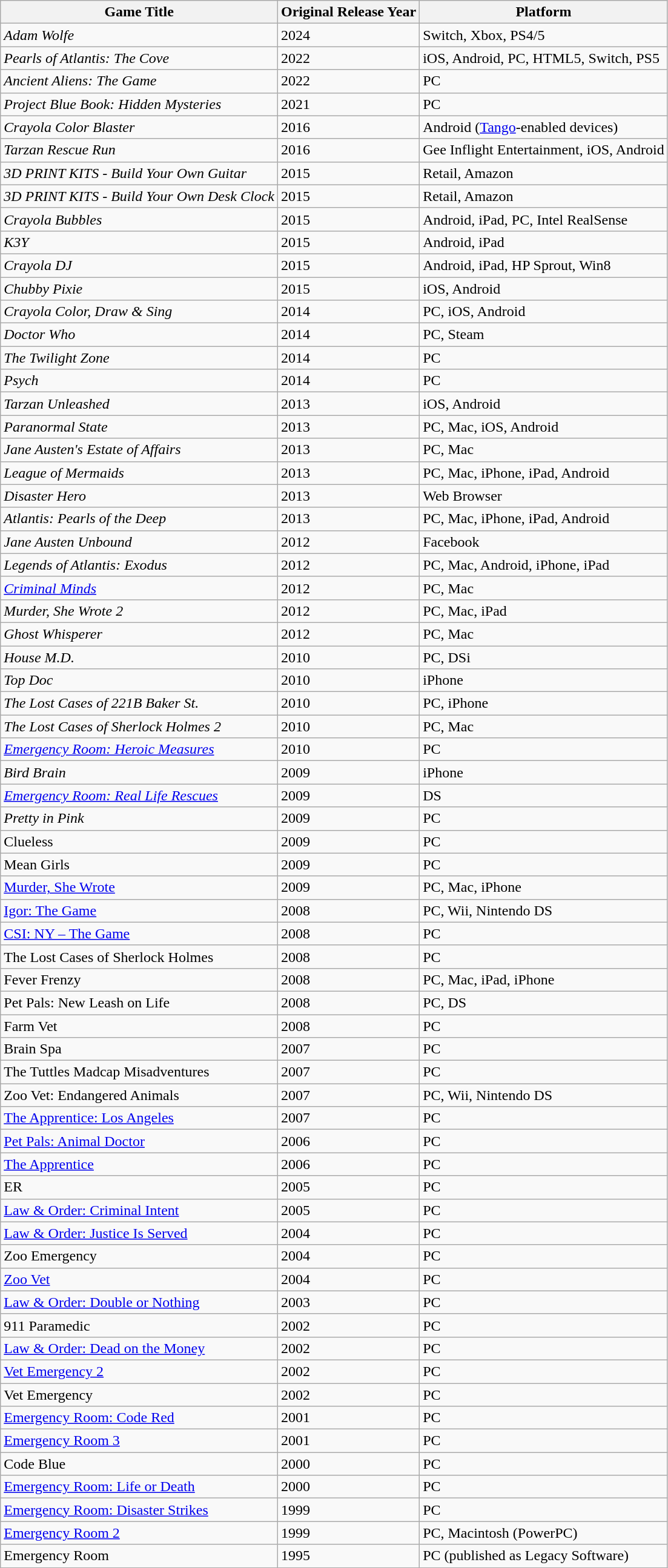<table class="wikitable sortable">
<tr>
<th>Game Title</th>
<th>Original Release Year</th>
<th>Platform</th>
</tr>
<tr>
<td><em>Adam Wolfe</em></td>
<td>2024</td>
<td>Switch, Xbox, PS4/5</td>
</tr>
<tr>
<td><em>Pearls of Atlantis: The Cove</em></td>
<td>2022</td>
<td>iOS, Android, PC, HTML5, Switch, PS5</td>
</tr>
<tr>
<td><em>Ancient Aliens: The Game</em></td>
<td>2022</td>
<td>PC</td>
</tr>
<tr>
<td><em>Project Blue Book: Hidden Mysteries</em></td>
<td>2021</td>
<td>PC</td>
</tr>
<tr>
<td><em>Crayola Color Blaster</em></td>
<td>2016</td>
<td>Android (<a href='#'>Tango</a>-enabled devices)</td>
</tr>
<tr>
<td><em>Tarzan Rescue Run</em></td>
<td>2016</td>
<td>Gee Inflight Entertainment, iOS, Android</td>
</tr>
<tr>
<td><em>3D PRINT KITS - Build Your Own Guitar</em></td>
<td>2015</td>
<td>Retail, Amazon</td>
</tr>
<tr>
<td><em>3D PRINT KITS - Build Your Own Desk Clock</em></td>
<td>2015</td>
<td>Retail, Amazon</td>
</tr>
<tr>
<td><em>Crayola Bubbles</em></td>
<td>2015</td>
<td>Android, iPad, PC, Intel RealSense</td>
</tr>
<tr>
<td><em>K3Y</em></td>
<td>2015</td>
<td>Android, iPad</td>
</tr>
<tr>
<td><em>Crayola DJ</em></td>
<td>2015</td>
<td>Android, iPad, HP Sprout, Win8</td>
</tr>
<tr>
<td><em>Chubby Pixie</em></td>
<td>2015</td>
<td>iOS, Android</td>
</tr>
<tr>
<td><em>Crayola Color, Draw & Sing</em></td>
<td>2014</td>
<td>PC, iOS, Android</td>
</tr>
<tr>
<td><em>Doctor Who</em></td>
<td>2014</td>
<td>PC, Steam</td>
</tr>
<tr>
<td><em>The Twilight Zone</em></td>
<td>2014</td>
<td>PC</td>
</tr>
<tr>
<td><em>Psych</em></td>
<td>2014</td>
<td>PC</td>
</tr>
<tr>
<td><em>Tarzan Unleashed</em></td>
<td>2013</td>
<td>iOS, Android</td>
</tr>
<tr>
<td><em>Paranormal State</em></td>
<td>2013</td>
<td>PC, Mac, iOS, Android</td>
</tr>
<tr>
<td><em>Jane Austen's Estate of Affairs</em></td>
<td>2013</td>
<td>PC, Mac</td>
</tr>
<tr>
<td><em>League of Mermaids</em></td>
<td>2013</td>
<td>PC, Mac, iPhone, iPad, Android</td>
</tr>
<tr>
<td><em>Disaster Hero</em></td>
<td>2013</td>
<td>Web Browser</td>
</tr>
<tr>
<td><em>Atlantis: Pearls of the Deep </em></td>
<td>2013</td>
<td>PC, Mac, iPhone, iPad, Android</td>
</tr>
<tr>
<td><em>Jane Austen Unbound</em></td>
<td>2012</td>
<td>Facebook</td>
</tr>
<tr>
<td><em>Legends of Atlantis: Exodus</em></td>
<td>2012</td>
<td>PC, Mac, Android, iPhone, iPad</td>
</tr>
<tr>
<td><em><a href='#'>Criminal Minds</a></em></td>
<td>2012</td>
<td>PC, Mac</td>
</tr>
<tr>
<td><em>Murder, She Wrote 2</em></td>
<td>2012</td>
<td>PC, Mac, iPad</td>
</tr>
<tr>
<td><em>Ghost Whisperer</em></td>
<td>2012</td>
<td>PC, Mac</td>
</tr>
<tr>
<td><em>House M.D.</em></td>
<td>2010</td>
<td>PC, DSi</td>
</tr>
<tr>
<td><em>Top Doc</em></td>
<td>2010</td>
<td>iPhone</td>
</tr>
<tr>
<td><em>The Lost Cases of 221B Baker St.</em></td>
<td>2010</td>
<td>PC, iPhone</td>
</tr>
<tr>
<td><em>The Lost Cases of Sherlock Holmes 2</em></td>
<td>2010</td>
<td>PC, Mac</td>
</tr>
<tr>
<td><em><a href='#'>Emergency Room: Heroic Measures</a></em></td>
<td>2010</td>
<td>PC</td>
</tr>
<tr>
<td><em>Bird Brain</em></td>
<td>2009</td>
<td>iPhone</td>
</tr>
<tr>
<td><em><a href='#'>Emergency Room: Real Life Rescues</a></em></td>
<td>2009</td>
<td>DS</td>
</tr>
<tr>
<td><em>Pretty in Pink</em></td>
<td>2009</td>
<td>PC</td>
</tr>
<tr>
<td>Clueless<em></td>
<td>2009</td>
<td>PC</td>
</tr>
<tr>
<td></em>Mean Girls<em></td>
<td>2009</td>
<td>PC</td>
</tr>
<tr>
<td></em><a href='#'>Murder, She Wrote</a><em></td>
<td>2009</td>
<td>PC, Mac, iPhone</td>
</tr>
<tr>
<td></em><a href='#'>Igor: The Game</a><em></td>
<td>2008</td>
<td>PC, Wii, Nintendo DS</td>
</tr>
<tr>
<td></em><a href='#'>CSI: NY – The Game</a><em></td>
<td>2008</td>
<td>PC</td>
</tr>
<tr>
<td></em>The Lost Cases of Sherlock Holmes<em></td>
<td>2008</td>
<td>PC</td>
</tr>
<tr>
<td></em>Fever Frenzy<em></td>
<td>2008</td>
<td>PC, Mac, iPad, iPhone</td>
</tr>
<tr>
<td></em>Pet Pals: New Leash on Life<em></td>
<td>2008</td>
<td>PC, DS</td>
</tr>
<tr>
<td></em>Farm Vet<em></td>
<td>2008</td>
<td>PC</td>
</tr>
<tr>
<td></em>Brain Spa<em></td>
<td>2007</td>
<td>PC</td>
</tr>
<tr>
<td></em>The Tuttles Madcap Misadventures<em></td>
<td>2007</td>
<td>PC</td>
</tr>
<tr>
<td></em>Zoo Vet: Endangered Animals<em></td>
<td>2007</td>
<td>PC, Wii, Nintendo DS</td>
</tr>
<tr>
<td></em><a href='#'>The Apprentice: Los Angeles</a><em></td>
<td>2007</td>
<td>PC</td>
</tr>
<tr>
<td></em><a href='#'>Pet Pals: Animal Doctor</a><em></td>
<td>2006</td>
<td>PC</td>
</tr>
<tr>
<td></em><a href='#'>The Apprentice</a><em></td>
<td>2006</td>
<td>PC</td>
</tr>
<tr>
<td></em>ER<em></td>
<td>2005</td>
<td>PC</td>
</tr>
<tr>
<td></em><a href='#'>Law & Order: Criminal Intent</a><em></td>
<td>2005</td>
<td>PC</td>
</tr>
<tr>
<td></em><a href='#'>Law & Order: Justice Is Served</a><em></td>
<td>2004</td>
<td>PC</td>
</tr>
<tr>
<td></em>Zoo Emergency<em></td>
<td>2004</td>
<td>PC</td>
</tr>
<tr>
<td></em><a href='#'>Zoo Vet</a><em></td>
<td>2004</td>
<td>PC</td>
</tr>
<tr>
<td></em><a href='#'>Law & Order: Double or Nothing</a><em></td>
<td>2003</td>
<td>PC</td>
</tr>
<tr>
<td></em>911 Paramedic<em></td>
<td>2002</td>
<td>PC</td>
</tr>
<tr>
<td></em><a href='#'>Law & Order: Dead on the Money</a><em></td>
<td>2002</td>
<td>PC</td>
</tr>
<tr>
<td></em><a href='#'>Vet Emergency 2</a><em></td>
<td>2002</td>
<td>PC</td>
</tr>
<tr>
<td></em>Vet Emergency<em></td>
<td>2002</td>
<td>PC</td>
</tr>
<tr>
<td></em><a href='#'>Emergency Room: Code Red</a><em></td>
<td>2001</td>
<td>PC</td>
</tr>
<tr>
<td></em><a href='#'>Emergency Room 3</a><em></td>
<td>2001</td>
<td>PC</td>
</tr>
<tr>
<td></em>Code Blue<em></td>
<td>2000</td>
<td>PC</td>
</tr>
<tr>
<td></em><a href='#'>Emergency Room: Life or Death</a><em></td>
<td>2000</td>
<td>PC</td>
</tr>
<tr>
<td></em><a href='#'>Emergency Room: Disaster Strikes</a><em></td>
<td>1999</td>
<td>PC</td>
</tr>
<tr>
<td></em><a href='#'>Emergency Room 2</a><em></td>
<td>1999</td>
<td>PC, Macintosh (PowerPC)</td>
</tr>
<tr>
<td></em>Emergency Room<em></td>
<td>1995</td>
<td>PC (published as Legacy Software)</td>
</tr>
</table>
